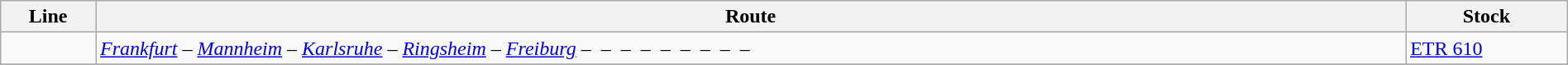<table class="wikitable" width="100%">
<tr class="hintergrundfarbe5">
<th>Line</th>
<th>Route</th>
<th>Stock</th>
</tr>
<tr>
<td></td>
<td><em><a href='#'>Frankfurt</a> – <a href='#'>Mannheim</a> – <a href='#'>Karlsruhe</a> – <a href='#'>Ringsheim</a> – <a href='#'>Freiburg</a> –    –  –  –  –  –  –  –  – </em></td>
<td><a href='#'>ETR 610</a></td>
</tr>
<tr>
</tr>
</table>
